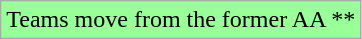<table class="wikitable" style="font-size:100%;line-height:1.1;">
<tr>
<td style="background-color:#99FF99;">Teams move from the former AA **</td>
</tr>
</table>
